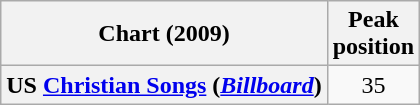<table class="wikitable sortable plainrowheaders" style="text-align:center">
<tr>
<th scope="col">Chart (2009)</th>
<th scope="col">Peak<br>position</th>
</tr>
<tr>
<th scope="row">US <a href='#'>Christian Songs</a> (<em><a href='#'>Billboard</a></em>)</th>
<td>35</td>
</tr>
</table>
